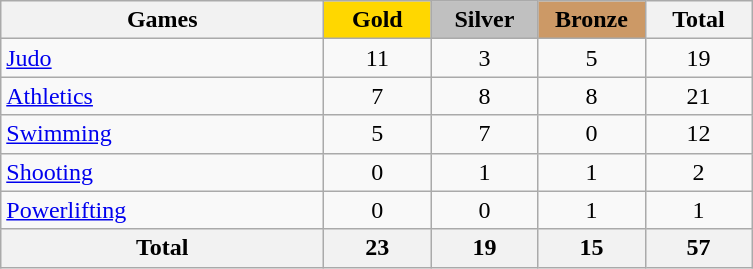<table class="wikitable sortable" style="text-align:center;">
<tr>
<th style="width:13em;">Games</th>
<th style="width:4em; background:gold;">Gold</th>
<th style="width:4em; background:silver;">Silver</th>
<th style="width:4em; background:#cc9966;">Bronze</th>
<th style="width:4em;">Total</th>
</tr>
<tr>
<td align=left> <a href='#'>Judo</a></td>
<td>11</td>
<td>3</td>
<td>5</td>
<td>19</td>
</tr>
<tr>
<td align=left> <a href='#'>Athletics</a></td>
<td>7</td>
<td>8</td>
<td>8</td>
<td>21</td>
</tr>
<tr>
<td align=left> <a href='#'>Swimming</a></td>
<td>5</td>
<td>7</td>
<td>0</td>
<td>12</td>
</tr>
<tr>
<td align=left> <a href='#'>Shooting</a></td>
<td>0</td>
<td>1</td>
<td>1</td>
<td>2</td>
</tr>
<tr>
<td align=left> <a href='#'>Powerlifting</a></td>
<td>0</td>
<td>0</td>
<td>1</td>
<td>1</td>
</tr>
<tr>
<th>Total</th>
<th>23</th>
<th>19</th>
<th>15</th>
<th>57</th>
</tr>
</table>
